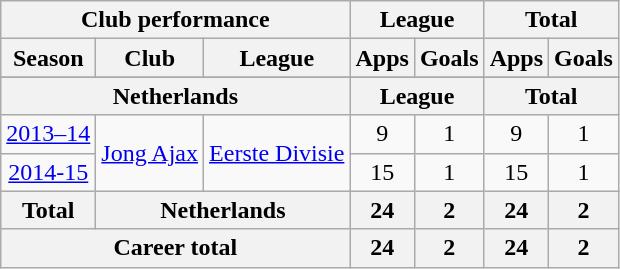<table class="wikitable" style="text-align:center">
<tr>
<th colspan=3>Club performance</th>
<th colspan=2>League</th>
<th colspan=2>Total</th>
</tr>
<tr>
<th>Season</th>
<th>Club</th>
<th>League</th>
<th>Apps</th>
<th>Goals</th>
<th>Apps</th>
<th>Goals</th>
</tr>
<tr>
</tr>
<tr>
<th colspan=3>Netherlands</th>
<th colspan=2>League</th>
<th colspan=2>Total</th>
</tr>
<tr>
<td><a href='#'>2013–14</a></td>
<td rowspan="2"><a href='#'>Jong Ajax</a></td>
<td rowspan="2"><a href='#'>Eerste Divisie</a></td>
<td>9</td>
<td>1</td>
<td>9</td>
<td>1</td>
</tr>
<tr>
<td><a href='#'>2014-15</a></td>
<td>15</td>
<td>1</td>
<td>15</td>
<td>1</td>
</tr>
<tr>
<th rowspan=1>Total</th>
<th colspan=2>Netherlands</th>
<th>24</th>
<th>2</th>
<th>24</th>
<th>2</th>
</tr>
<tr>
<th colspan=3>Career total</th>
<th>24</th>
<th>2</th>
<th>24</th>
<th>2</th>
</tr>
</table>
